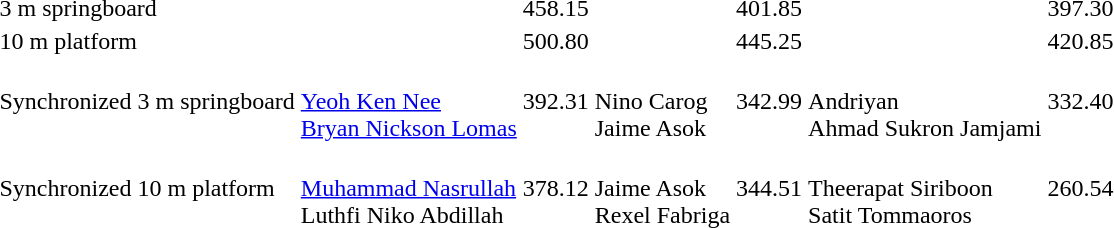<table>
<tr>
<td>3 m springboard</td>
<td></td>
<td>458.15</td>
<td></td>
<td>401.85</td>
<td></td>
<td>397.30</td>
</tr>
<tr>
<td>10 m platform</td>
<td></td>
<td>500.80</td>
<td></td>
<td>445.25</td>
<td></td>
<td>420.85</td>
</tr>
<tr>
<td>Synchronized 3 m springboard</td>
<td valign=top><br><a href='#'>Yeoh Ken Nee</a><br><a href='#'>Bryan Nickson Lomas</a></td>
<td>392.31</td>
<td valign=top><br>Nino Carog<br>Jaime Asok</td>
<td>342.99</td>
<td valign=top><br>Andriyan<br>Ahmad Sukron Jamjami</td>
<td>332.40</td>
</tr>
<tr>
<td>Synchronized 10 m platform</td>
<td valign=top><br><a href='#'>Muhammad Nasrullah</a><br>Luthfi Niko Abdillah</td>
<td>378.12</td>
<td valign=top><br>Jaime Asok<br>Rexel Fabriga</td>
<td>344.51</td>
<td valign=top><br>Theerapat Siriboon<br>Satit Tommaoros</td>
<td>260.54</td>
</tr>
</table>
